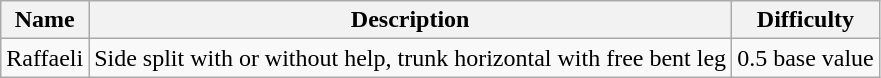<table class="wikitable">
<tr>
<th>Name</th>
<th>Description</th>
<th>Difficulty</th>
</tr>
<tr>
<td>Raffaeli</td>
<td>Side split with or without help, trunk horizontal with free bent leg</td>
<td>0.5 base value</td>
</tr>
</table>
